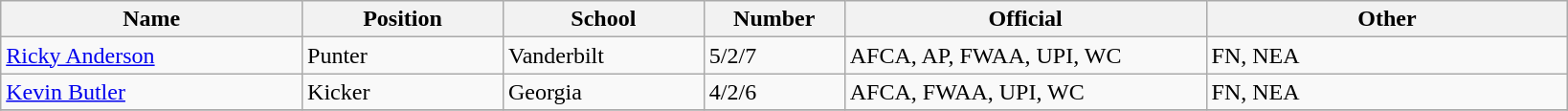<table class="wikitable sortable">
<tr>
<th bgcolor="#DDDDFF" width="15%">Name</th>
<th bgcolor="#DDDDFF" width="10%">Position</th>
<th bgcolor="#DDDDFF" width="10%">School</th>
<th bgcolor="#DDDDFF" width="7%">Number</th>
<th bgcolor="#DDDDFF" width="18%">Official</th>
<th bgcolor="#DDDDFF" width="18%">Other</th>
</tr>
<tr align="left">
<td><a href='#'>Ricky Anderson</a></td>
<td>Punter</td>
<td>Vanderbilt</td>
<td>5/2/7</td>
<td>AFCA,  AP,  FWAA,  UPI,  WC</td>
<td>FN,  NEA</td>
</tr>
<tr align="left">
<td><a href='#'>Kevin Butler</a></td>
<td>Kicker</td>
<td>Georgia</td>
<td>4/2/6</td>
<td>AFCA, FWAA,  UPI,  WC</td>
<td>FN,  NEA</td>
</tr>
<tr align="left">
</tr>
</table>
